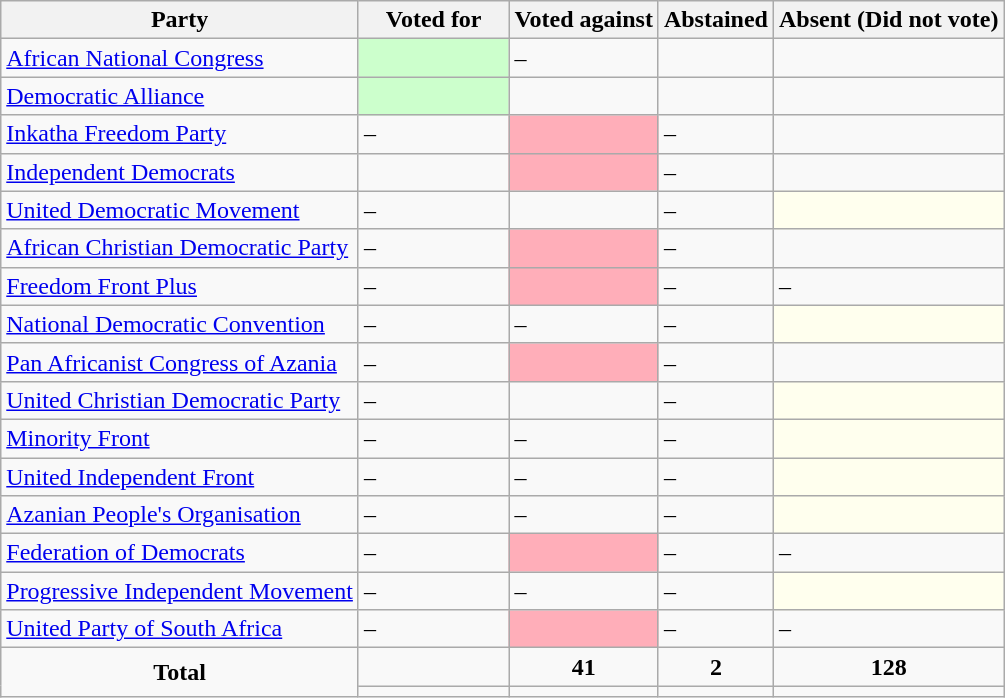<table class="wikitable">
<tr>
<th>Party</th>
<th style="width:15%;">Voted for</th>
<th>Voted against</th>
<th>Abstained</th>
<th>Absent (Did not vote)</th>
</tr>
<tr>
<td> <a href='#'>African National Congress</a></td>
<td style="background-color:#CCFFCC;"></td>
<td>–</td>
<td></td>
<td></td>
</tr>
<tr>
<td> <a href='#'>Democratic Alliance</a></td>
<td style="background-color:#CCFFCC;"></td>
<td></td>
<td></td>
<td></td>
</tr>
<tr>
<td> <a href='#'>Inkatha Freedom Party</a></td>
<td>–</td>
<td style="background-color:#FFAEB9;"></td>
<td>–</td>
<td></td>
</tr>
<tr>
<td> <a href='#'>Independent Democrats</a></td>
<td></td>
<td style="background-color:#FFAEB9;"></td>
<td>–</td>
<td></td>
</tr>
<tr>
<td> <a href='#'>United Democratic Movement</a></td>
<td>–</td>
<td></td>
<td>–</td>
<td style="background-color:#FFE;"></td>
</tr>
<tr>
<td> <a href='#'>African Christian Democratic Party</a></td>
<td>–</td>
<td style="background-color:#FFAEB9;"></td>
<td>–</td>
<td></td>
</tr>
<tr>
<td> <a href='#'>Freedom Front Plus</a></td>
<td>–</td>
<td style="background-color:#FFAEB9;"></td>
<td>–</td>
<td>–</td>
</tr>
<tr>
<td> <a href='#'>National Democratic Convention</a></td>
<td>–</td>
<td>–</td>
<td>–</td>
<td style="background-color:#FFE;"></td>
</tr>
<tr>
<td> <a href='#'>Pan Africanist Congress of Azania</a></td>
<td>–</td>
<td style="background-color:#FFAEB9;"></td>
<td>–</td>
<td></td>
</tr>
<tr>
<td> <a href='#'>United Christian Democratic Party</a></td>
<td>–</td>
<td></td>
<td>–</td>
<td style="background-color:#FFE;"></td>
</tr>
<tr>
<td> <a href='#'>Minority Front</a></td>
<td>–</td>
<td>–</td>
<td>–</td>
<td style="background-color:#FFE;"></td>
</tr>
<tr>
<td> <a href='#'>United Independent Front</a></td>
<td>–</td>
<td>–</td>
<td>–</td>
<td style="background-color:#FFE;"></td>
</tr>
<tr>
<td> <a href='#'>Azanian People's Organisation</a></td>
<td>–</td>
<td>–</td>
<td>–</td>
<td style="background-color:#FFE;"></td>
</tr>
<tr>
<td> <a href='#'>Federation of Democrats</a></td>
<td>–</td>
<td style="background-color:#FFAEB9;"></td>
<td>–</td>
<td>–</td>
</tr>
<tr>
<td> <a href='#'>Progressive Independent Movement</a></td>
<td>–</td>
<td>–</td>
<td>–</td>
<td style="background-color:#FFE;"></td>
</tr>
<tr>
<td> <a href='#'>United Party of South Africa</a></td>
<td>–</td>
<td style="background-color:#FFAEB9;"></td>
<td>–</td>
<td>–</td>
</tr>
<tr>
<td style="text-align:center;" rowspan="2"><strong>Total</strong></td>
<td></td>
<td style="text-align:center;"><strong>41</strong></td>
<td style="text-align:center;"><strong>2</strong></td>
<td style="text-align:center;"><strong>128</strong></td>
</tr>
<tr>
<td style="text-align:center;"></td>
<td style="text-align:center;"></td>
<td style="text-align:center;"></td>
<td style="text-align:center;"></td>
</tr>
</table>
